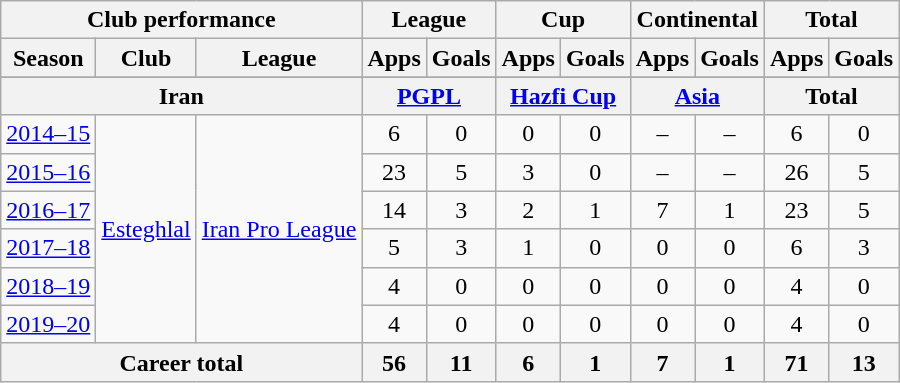<table class="wikitable" style="text-align:center">
<tr>
<th colspan=3>Club performance</th>
<th colspan=2>League</th>
<th colspan=2>Cup</th>
<th colspan=2>Continental</th>
<th colspan=2>Total</th>
</tr>
<tr>
<th>Season</th>
<th>Club</th>
<th>League</th>
<th>Apps</th>
<th>Goals</th>
<th>Apps</th>
<th>Goals</th>
<th>Apps</th>
<th>Goals</th>
<th>Apps</th>
<th>Goals</th>
</tr>
<tr>
</tr>
<tr>
<th colspan=3>Iran</th>
<th colspan=2><a href='#'>PGPL</a></th>
<th colspan=2><a href='#'>Hazfi Cup</a></th>
<th colspan=2><a href='#'>Asia</a></th>
<th colspan=2>Total</th>
</tr>
<tr>
<td><a href='#'>2014–15</a></td>
<td rowspan="6"><a href='#'>Esteghlal</a></td>
<td rowspan="6"><a href='#'>Iran Pro League</a></td>
<td>6</td>
<td>0</td>
<td>0</td>
<td>0</td>
<td>–</td>
<td>–</td>
<td>6</td>
<td>0</td>
</tr>
<tr>
<td><a href='#'>2015–16</a></td>
<td>23</td>
<td>5</td>
<td>3</td>
<td>0</td>
<td>–</td>
<td>–</td>
<td>26</td>
<td>5</td>
</tr>
<tr>
<td><a href='#'>2016–17</a></td>
<td>14</td>
<td>3</td>
<td>2</td>
<td>1</td>
<td>7</td>
<td>1</td>
<td>23</td>
<td>5</td>
</tr>
<tr>
<td><a href='#'>2017–18</a></td>
<td>5</td>
<td>3</td>
<td>1</td>
<td>0</td>
<td>0</td>
<td>0</td>
<td>6</td>
<td>3</td>
</tr>
<tr>
<td><a href='#'>2018–19</a></td>
<td>4</td>
<td>0</td>
<td>0</td>
<td>0</td>
<td>0</td>
<td>0</td>
<td>4</td>
<td>0</td>
</tr>
<tr>
<td><a href='#'>2019–20</a></td>
<td>4</td>
<td>0</td>
<td>0</td>
<td>0</td>
<td>0</td>
<td>0</td>
<td>4</td>
<td>0</td>
</tr>
<tr>
<th colspan="3">Career total</th>
<th>56</th>
<th>11</th>
<th>6</th>
<th>1</th>
<th>7</th>
<th>1</th>
<th>71</th>
<th>13</th>
</tr>
</table>
